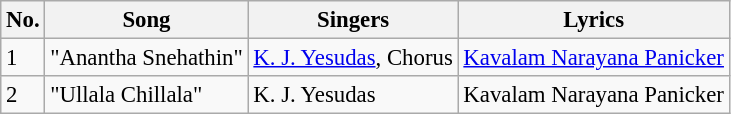<table class="wikitable" style="font-size:95%;">
<tr>
<th>No.</th>
<th>Song</th>
<th>Singers</th>
<th>Lyrics</th>
</tr>
<tr>
<td>1</td>
<td>"Anantha Snehathin"</td>
<td><a href='#'>K. J. Yesudas</a>, Chorus</td>
<td><a href='#'>Kavalam Narayana Panicker</a></td>
</tr>
<tr>
<td>2</td>
<td>"Ullala Chillala"</td>
<td>K. J. Yesudas</td>
<td>Kavalam Narayana Panicker</td>
</tr>
</table>
